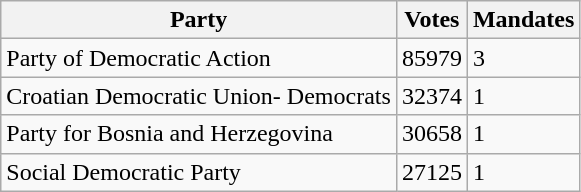<table class="wikitable" style ="text-align: left">
<tr>
<th>Party</th>
<th>Votes</th>
<th>Mandates</th>
</tr>
<tr>
<td>Party of Democratic Action</td>
<td>85979</td>
<td>3</td>
</tr>
<tr>
<td>Croatian Democratic Union- Democrats</td>
<td>32374</td>
<td>1</td>
</tr>
<tr>
<td>Party for Bosnia and Herzegovina</td>
<td>30658</td>
<td>1</td>
</tr>
<tr>
<td>Social Democratic Party</td>
<td>27125</td>
<td>1</td>
</tr>
</table>
